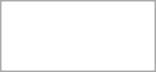<table style="text-align: center; border: 1px solid darkgray;">
<tr>
<td></td>
<td></td>
<td></td>
<td>        </td>
<td></td>
<td></td>
<td></td>
<td></td>
<td></td>
</tr>
<tr>
<td></td>
<td></td>
<td></td>
<td>        </td>
<td></td>
<td>        </td>
<td></td>
<td></td>
<td></td>
</tr>
</table>
